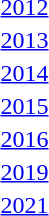<table>
<tr>
<td><a href='#'>2012</a></td>
<td></td>
<td></td>
<td></td>
</tr>
<tr>
<td><a href='#'>2013</a></td>
<td></td>
<td></td>
<td></td>
</tr>
<tr>
<td><a href='#'>2014</a></td>
<td></td>
<td></td>
<td></td>
</tr>
<tr>
<td><a href='#'>2015</a></td>
<td></td>
<td></td>
<td></td>
</tr>
<tr>
<td><a href='#'>2016</a></td>
<td></td>
<td></td>
<td></td>
</tr>
<tr>
<td><a href='#'>2019</a></td>
<td></td>
<td></td>
<td></td>
</tr>
<tr>
<td><a href='#'>2021</a></td>
<td></td>
<td></td>
<td></td>
</tr>
</table>
